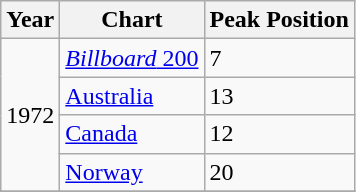<table class="wikitable">
<tr>
<th align="left">Year</th>
<th align="left">Chart</th>
<th align="left">Peak Position</th>
</tr>
<tr>
<td rowspan="4">1972</td>
<td align="left"><a href='#'><em>Billboard</em> 200</a></td>
<td align="left">7</td>
</tr>
<tr>
<td align="left"><a href='#'>Australia</a></td>
<td align="left">13</td>
</tr>
<tr>
<td align="left"><a href='#'>Canada</a></td>
<td align="left">12</td>
</tr>
<tr>
<td align="left"><a href='#'>Norway</a></td>
<td align="left">20</td>
</tr>
<tr>
</tr>
</table>
